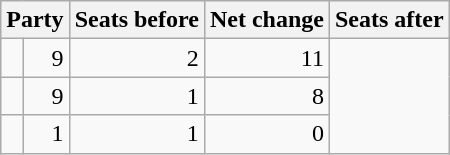<table class=wikitable style="text-align:right">
<tr>
<th colspan="2">Party</th>
<th>Seats before</th>
<th>Net change</th>
<th>Seats after</th>
</tr>
<tr>
<td></td>
<td>9</td>
<td> 2</td>
<td>11</td>
</tr>
<tr>
<td></td>
<td>9</td>
<td> 1</td>
<td>8</td>
</tr>
<tr>
<td></td>
<td>1</td>
<td> 1</td>
<td>0</td>
</tr>
</table>
